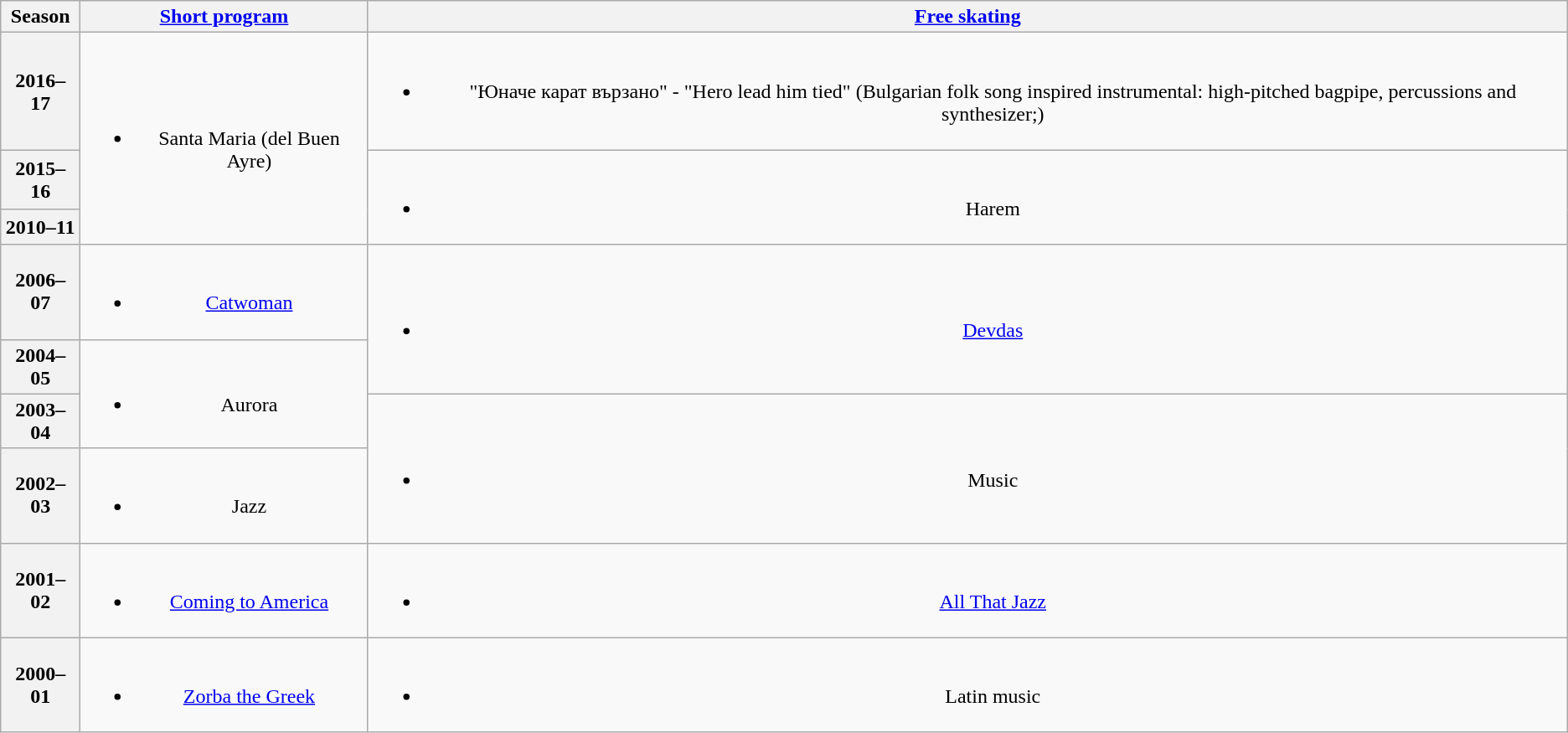<table class=wikitable style=text-align:center>
<tr>
<th>Season</th>
<th><a href='#'>Short program</a></th>
<th><a href='#'>Free skating</a></th>
</tr>
<tr>
<th>2016–17</th>
<td rowspan=3><br><ul><li>Santa Maria (del Buen Ayre) <br></li></ul></td>
<td><br><ul><li>"Юначе карат вързано" - "Hero lead him tied" (Bulgarian folk song inspired instrumental: high-pitched bagpipe, percussions and synthesizer;)<br></li></ul></td>
</tr>
<tr>
<th>2015–16</th>
<td rowspan=2><br><ul><li>Harem <br></li></ul></td>
</tr>
<tr>
<th>2010–11 <br></th>
</tr>
<tr>
<th>2006–07 <br></th>
<td><br><ul><li><a href='#'>Catwoman</a> <br></li></ul></td>
<td rowspan=2><br><ul><li><a href='#'>Devdas</a></li></ul></td>
</tr>
<tr>
<th>2004–05 <br></th>
<td rowspan=2><br><ul><li>Aurora <br></li></ul></td>
</tr>
<tr>
<th>2003–04 <br></th>
<td rowspan=2><br><ul><li>Music <br></li></ul></td>
</tr>
<tr>
<th>2002–03 <br></th>
<td><br><ul><li>Jazz</li></ul></td>
</tr>
<tr>
<th>2001–02 <br></th>
<td><br><ul><li><a href='#'>Coming to America</a> <br></li></ul></td>
<td><br><ul><li><a href='#'>All That Jazz</a> <br></li></ul></td>
</tr>
<tr>
<th>2000–01 <br></th>
<td><br><ul><li><a href='#'>Zorba the Greek</a> <br></li></ul></td>
<td><br><ul><li>Latin music</li></ul></td>
</tr>
</table>
